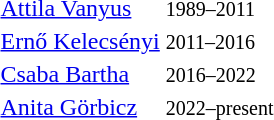<table>
<tr>
<td></td>
<td><a href='#'>Attila Vanyus</a></td>
<td><small>1989–2011</small></td>
</tr>
<tr>
<td></td>
<td><a href='#'>Ernő Kelecsényi</a></td>
<td><small>2011–2016</small></td>
</tr>
<tr>
<td></td>
<td><a href='#'>Csaba Bartha</a></td>
<td><small>2016–2022</small></td>
</tr>
<tr>
<td></td>
<td><a href='#'>Anita Görbicz</a></td>
<td><small>2022–present</small></td>
</tr>
</table>
